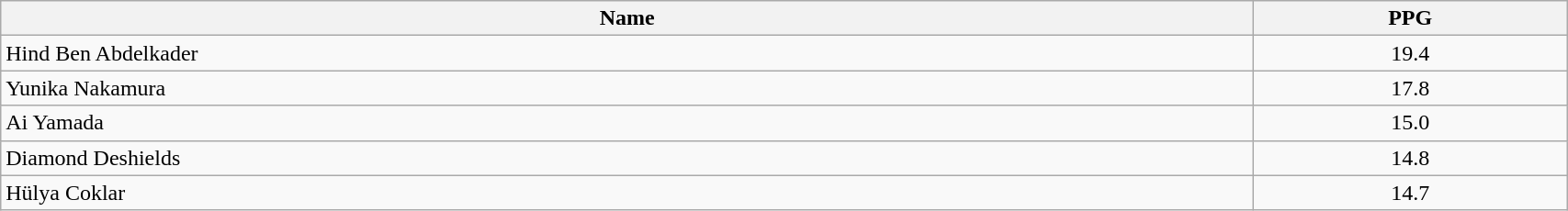<table class=wikitable width="90%">
<tr>
<th width="80%">Name</th>
<th width="20%">PPG</th>
</tr>
<tr>
<td> Hind Ben Abdelkader</td>
<td align=center>19.4</td>
</tr>
<tr>
<td> Yunika Nakamura</td>
<td align=center>17.8</td>
</tr>
<tr>
<td> Ai Yamada</td>
<td align=center>15.0</td>
</tr>
<tr>
<td> Diamond Deshields</td>
<td align=center>14.8</td>
</tr>
<tr>
<td> Hülya Coklar</td>
<td align=center>14.7</td>
</tr>
</table>
